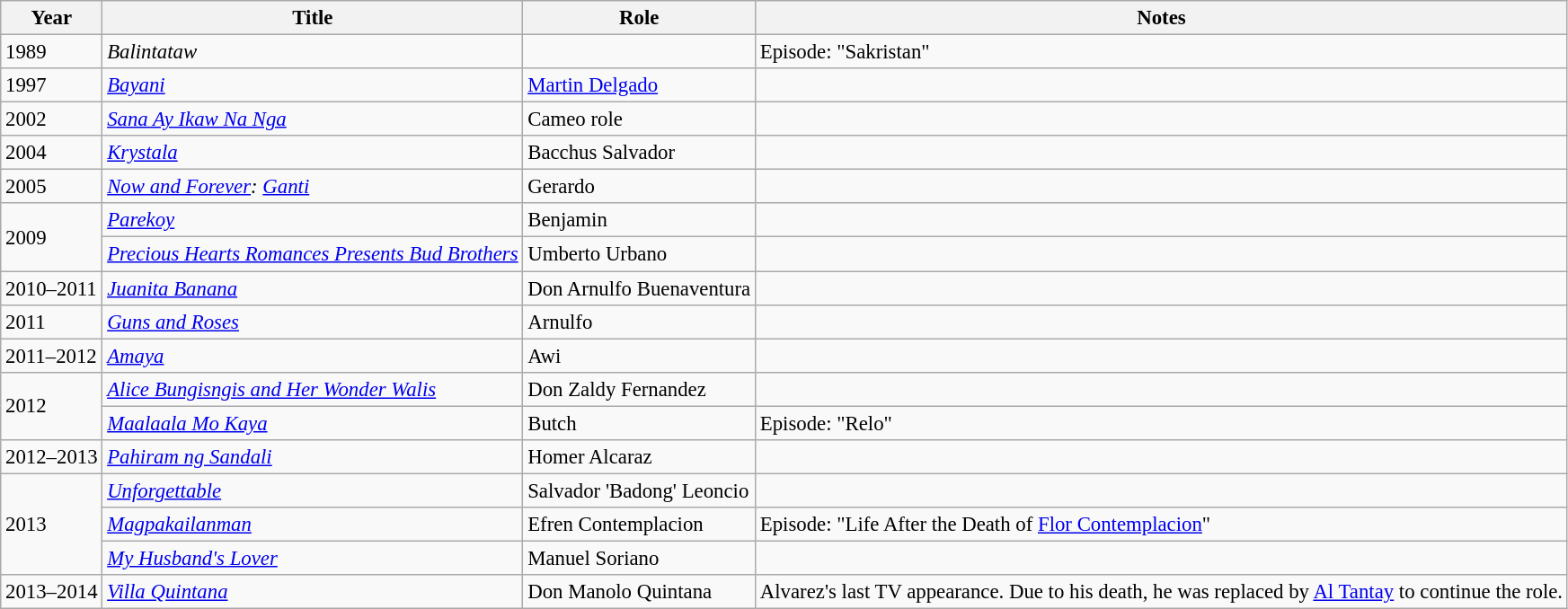<table class="wikitable" style="font-size: 95%;">
<tr>
<th>Year</th>
<th>Title</th>
<th>Role</th>
<th>Notes</th>
</tr>
<tr>
<td>1989</td>
<td><em>Balintataw</em></td>
<td></td>
<td>Episode: "Sakristan"</td>
</tr>
<tr>
<td>1997</td>
<td><em><a href='#'>Bayani</a></em></td>
<td><a href='#'>Martin Delgado</a></td>
<td></td>
</tr>
<tr>
<td>2002</td>
<td><em><a href='#'>Sana Ay Ikaw Na Nga</a></em></td>
<td>Cameo role</td>
<td></td>
</tr>
<tr>
<td>2004</td>
<td><em><a href='#'>Krystala</a></em></td>
<td>Bacchus Salvador</td>
<td></td>
</tr>
<tr>
<td>2005</td>
<td><em><a href='#'>Now and Forever</a>: <a href='#'>Ganti</a></em></td>
<td>Gerardo</td>
<td></td>
</tr>
<tr>
<td rowspan="2">2009</td>
<td><em><a href='#'>Parekoy</a></em></td>
<td>Benjamin</td>
<td></td>
</tr>
<tr>
<td><em><a href='#'>Precious Hearts Romances Presents Bud Brothers</a></em></td>
<td>Umberto Urbano</td>
<td></td>
</tr>
<tr>
<td>2010–2011</td>
<td><em><a href='#'>Juanita Banana</a></em></td>
<td>Don Arnulfo Buenaventura</td>
<td></td>
</tr>
<tr>
<td>2011</td>
<td><em><a href='#'>Guns and Roses</a></em></td>
<td>Arnulfo</td>
<td></td>
</tr>
<tr>
<td>2011–2012</td>
<td><em><a href='#'>Amaya</a></em></td>
<td>Awi</td>
<td></td>
</tr>
<tr>
<td rowspan="2">2012</td>
<td><em><a href='#'>Alice Bungisngis and Her Wonder Walis</a></em></td>
<td>Don Zaldy Fernandez</td>
<td></td>
</tr>
<tr>
<td><em><a href='#'>Maalaala Mo Kaya</a></em></td>
<td>Butch</td>
<td>Episode: "Relo"</td>
</tr>
<tr>
<td>2012–2013</td>
<td><em><a href='#'>Pahiram ng Sandali</a></em></td>
<td>Homer Alcaraz</td>
<td></td>
</tr>
<tr>
<td rowspan="3">2013</td>
<td><em><a href='#'>Unforgettable</a></em></td>
<td>Salvador 'Badong' Leoncio</td>
<td></td>
</tr>
<tr>
<td><em><a href='#'>Magpakailanman</a></em></td>
<td>Efren Contemplacion</td>
<td>Episode: "Life After the Death of <a href='#'>Flor Contemplacion</a>"</td>
</tr>
<tr>
<td><em><a href='#'>My Husband's Lover</a></em></td>
<td>Manuel Soriano</td>
<td></td>
</tr>
<tr>
<td>2013–2014</td>
<td><em><a href='#'>Villa Quintana</a></em></td>
<td>Don Manolo Quintana</td>
<td>Alvarez's last TV appearance. Due to his death, he was replaced by <a href='#'>Al Tantay</a> to continue the role.</td>
</tr>
</table>
